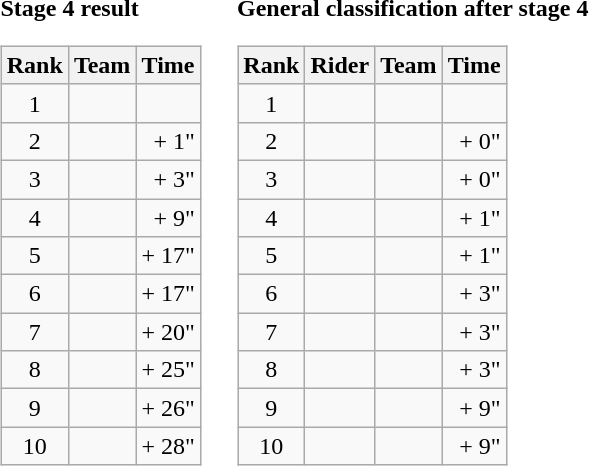<table>
<tr>
<td><strong>Stage 4 result</strong><br><table class="wikitable">
<tr>
<th scope="col">Rank</th>
<th scope="col">Team</th>
<th scope="col">Time</th>
</tr>
<tr>
<td style="text-align:center;">1</td>
<td></td>
<td style="text-align:right;"></td>
</tr>
<tr>
<td style="text-align:center;">2</td>
<td></td>
<td style="text-align:right;">+ 1"</td>
</tr>
<tr>
<td style="text-align:center;">3</td>
<td></td>
<td style="text-align:right;">+ 3"</td>
</tr>
<tr>
<td style="text-align:center;">4</td>
<td></td>
<td style="text-align:right;">+ 9"</td>
</tr>
<tr>
<td style="text-align:center;">5</td>
<td></td>
<td style="text-align:right;">+ 17"</td>
</tr>
<tr>
<td style="text-align:center;">6</td>
<td></td>
<td style="text-align:right;">+ 17"</td>
</tr>
<tr>
<td style="text-align:center;">7</td>
<td></td>
<td style="text-align:right;">+ 20"</td>
</tr>
<tr>
<td style="text-align:center;">8</td>
<td></td>
<td style="text-align:right;">+ 25"</td>
</tr>
<tr>
<td style="text-align:center;">9</td>
<td></td>
<td style="text-align:right;">+ 26"</td>
</tr>
<tr>
<td style="text-align:center;">10</td>
<td></td>
<td style="text-align:right;">+ 28"</td>
</tr>
</table>
</td>
<td></td>
<td><strong>General classification after stage 4</strong><br><table class="wikitable">
<tr>
<th scope="col">Rank</th>
<th scope="col">Rider</th>
<th scope="col">Team</th>
<th scope="col">Time</th>
</tr>
<tr>
<td style="text-align:center;">1</td>
<td>  </td>
<td></td>
<td style="text-align:right;"></td>
</tr>
<tr>
<td style="text-align:center;">2</td>
<td> </td>
<td></td>
<td style="text-align:right;">+ 0"</td>
</tr>
<tr>
<td style="text-align:center;">3</td>
<td> </td>
<td></td>
<td style="text-align:right;">+ 0"</td>
</tr>
<tr>
<td style="text-align:center;">4</td>
<td> </td>
<td></td>
<td style="text-align:right;">+ 1"</td>
</tr>
<tr>
<td style="text-align:center;">5</td>
<td></td>
<td></td>
<td style="text-align:right;">+ 1"</td>
</tr>
<tr>
<td style="text-align:center;">6</td>
<td></td>
<td></td>
<td style="text-align:right;">+ 3"</td>
</tr>
<tr>
<td style="text-align:center;">7</td>
<td></td>
<td></td>
<td style="text-align:right;">+ 3"</td>
</tr>
<tr>
<td style="text-align:center;">8</td>
<td></td>
<td></td>
<td style="text-align:right;">+ 3"</td>
</tr>
<tr>
<td style="text-align:center;">9</td>
<td></td>
<td></td>
<td style="text-align:right;">+ 9"</td>
</tr>
<tr>
<td style="text-align:center;">10</td>
<td></td>
<td></td>
<td style="text-align:right;">+ 9"</td>
</tr>
</table>
</td>
</tr>
</table>
